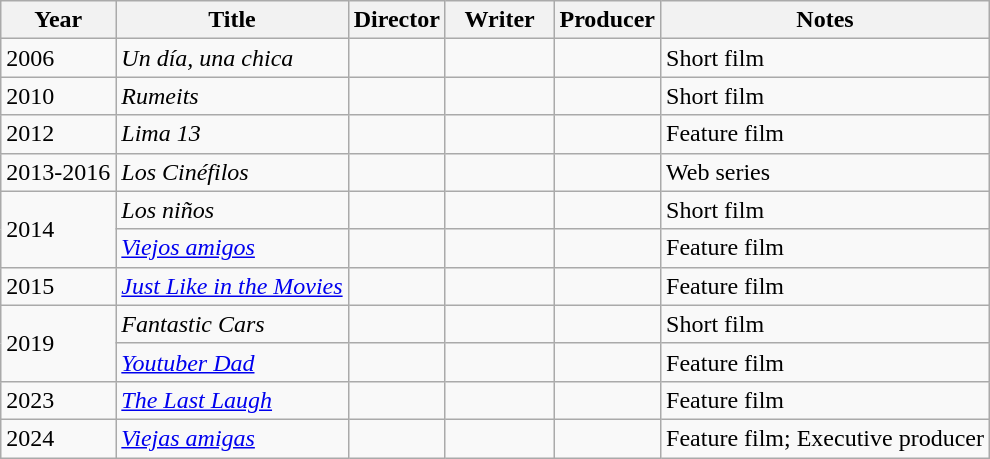<table class="wikitable">
<tr>
<th>Year</th>
<th>Title</th>
<th>Director</th>
<th width="65">Writer</th>
<th>Producer</th>
<th>Notes</th>
</tr>
<tr>
<td>2006</td>
<td><em>Un día, una chica</em></td>
<td></td>
<td></td>
<td></td>
<td>Short film</td>
</tr>
<tr>
<td>2010</td>
<td><em>Rumeits</em></td>
<td></td>
<td></td>
<td></td>
<td>Short film</td>
</tr>
<tr>
<td>2012</td>
<td><em>Lima 13</em></td>
<td></td>
<td></td>
<td></td>
<td>Feature film</td>
</tr>
<tr>
<td>2013-2016</td>
<td><em>Los Cinéfilos</em></td>
<td></td>
<td></td>
<td></td>
<td>Web series</td>
</tr>
<tr>
<td rowspan="2">2014</td>
<td><em>Los niños</em></td>
<td></td>
<td></td>
<td></td>
<td>Short film</td>
</tr>
<tr>
<td><em><a href='#'>Viejos amigos</a></em></td>
<td></td>
<td></td>
<td></td>
<td>Feature film</td>
</tr>
<tr>
<td>2015</td>
<td><em><a href='#'>Just Like in the Movies</a></em></td>
<td></td>
<td></td>
<td></td>
<td>Feature film</td>
</tr>
<tr>
<td rowspan="2">2019</td>
<td><em>Fantastic Cars</em></td>
<td></td>
<td></td>
<td></td>
<td>Short film</td>
</tr>
<tr>
<td><em><a href='#'>Youtuber Dad</a></em></td>
<td></td>
<td></td>
<td></td>
<td>Feature film</td>
</tr>
<tr>
<td>2023</td>
<td><em><a href='#'>The Last Laugh</a></em></td>
<td></td>
<td></td>
<td></td>
<td>Feature film</td>
</tr>
<tr>
<td>2024</td>
<td><em><a href='#'>Viejas amigas</a></em></td>
<td></td>
<td></td>
<td></td>
<td>Feature film; Executive producer</td>
</tr>
</table>
